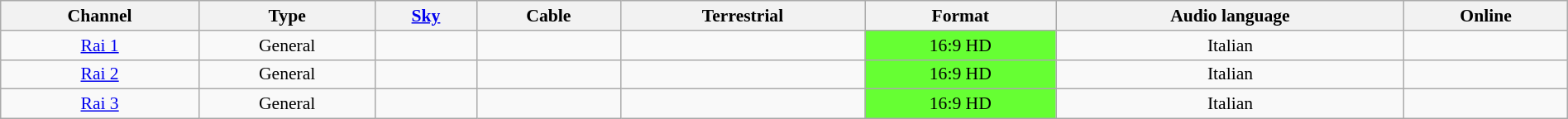<table class="wikitable sortable" width="100%" style="text-align:center; font-size: 90%">
<tr>
<th>Channel</th>
<th>Type</th>
<th><a href='#'>Sky</a></th>
<th>Cable</th>
<th>Terrestrial</th>
<th>Format</th>
<th>Audio language</th>
<th>Online</th>
</tr>
<tr>
<td><a href='#'>Rai 1</a></td>
<td>General</td>
<td></td>
<td></td>
<td></td>
<td bgcolor="#6f3">16:9 HD</td>
<td>Italian</td>
<td></td>
</tr>
<tr>
<td><a href='#'>Rai 2</a></td>
<td>General</td>
<td></td>
<td></td>
<td></td>
<td bgcolor="#6f3">16:9 HD</td>
<td>Italian</td>
<td></td>
</tr>
<tr>
<td><a href='#'>Rai 3</a></td>
<td>General</td>
<td></td>
<td></td>
<td></td>
<td bgcolor="#6f3">16:9 HD</td>
<td>Italian</td>
<td></td>
</tr>
</table>
